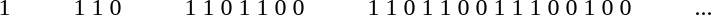<table style="margin-left:1.6em" cellpadding=20>
<tr>
<td></td>
<td></td>
<td></td>
<td></td>
<td></td>
</tr>
<tr>
<td>1</td>
<td>1 1 0</td>
<td>1 1 0 1 1 0 0</td>
<td>1 1 0 1 1 0 0 1 1 1 0 0 1 0 0</td>
<td>...</td>
</tr>
</table>
